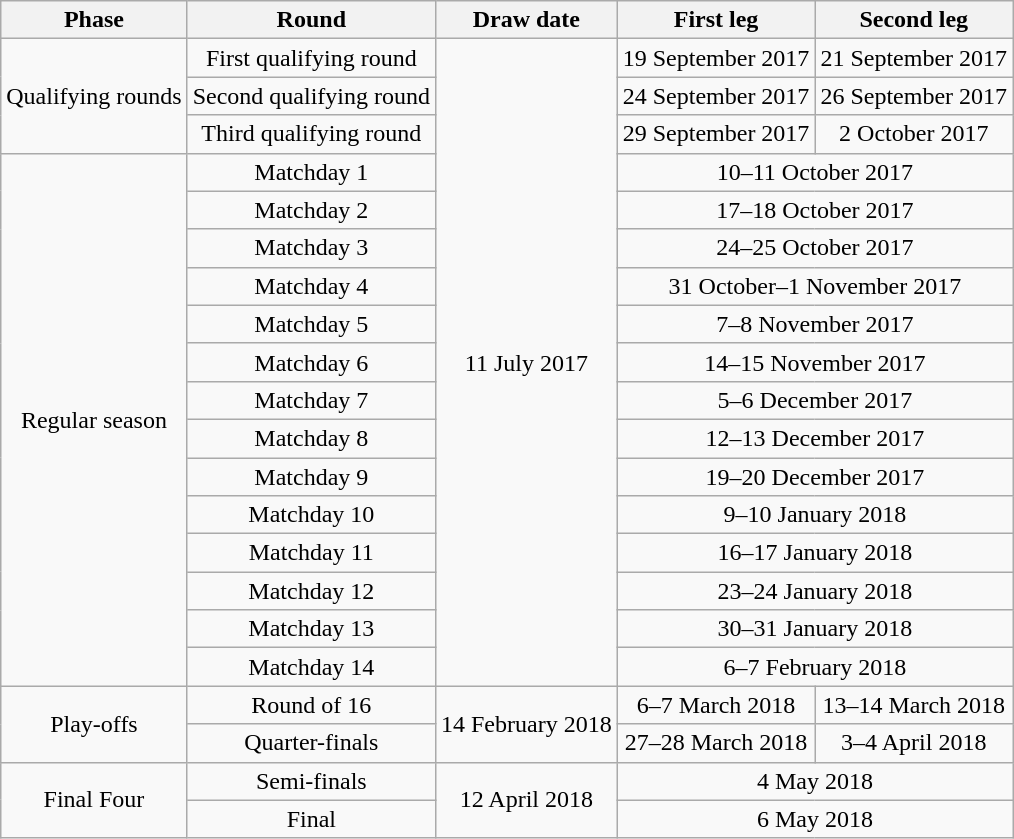<table class="wikitable" style="text-align:center">
<tr>
<th>Phase</th>
<th>Round</th>
<th>Draw date</th>
<th>First leg</th>
<th>Second leg</th>
</tr>
<tr>
<td rowspan=3>Qualifying rounds</td>
<td>First qualifying round</td>
<td rowspan=17>11 July 2017</td>
<td>19 September 2017</td>
<td>21 September 2017</td>
</tr>
<tr>
<td>Second qualifying round</td>
<td>24 September 2017</td>
<td>26 September 2017</td>
</tr>
<tr>
<td>Third qualifying round</td>
<td>29 September 2017</td>
<td>2 October 2017</td>
</tr>
<tr>
<td rowspan=14>Regular season</td>
<td>Matchday 1</td>
<td colspan=2>10–11 October 2017</td>
</tr>
<tr>
<td>Matchday 2</td>
<td colspan=2>17–18 October 2017</td>
</tr>
<tr>
<td>Matchday 3</td>
<td colspan=2>24–25 October 2017</td>
</tr>
<tr>
<td>Matchday 4</td>
<td colspan=2>31 October–1 November 2017</td>
</tr>
<tr>
<td>Matchday 5</td>
<td colspan=2>7–8 November 2017</td>
</tr>
<tr>
<td>Matchday 6</td>
<td colspan=2>14–15 November 2017</td>
</tr>
<tr>
<td>Matchday 7</td>
<td colspan=2>5–6 December 2017</td>
</tr>
<tr>
<td>Matchday 8</td>
<td colspan=2>12–13 December 2017</td>
</tr>
<tr>
<td>Matchday 9</td>
<td colspan=2>19–20 December 2017</td>
</tr>
<tr>
<td>Matchday 10</td>
<td colspan=2>9–10 January 2018</td>
</tr>
<tr>
<td>Matchday 11</td>
<td colspan=2>16–17 January 2018</td>
</tr>
<tr>
<td>Matchday 12</td>
<td colspan=2>23–24 January 2018</td>
</tr>
<tr>
<td>Matchday 13</td>
<td colspan=2>30–31 January 2018</td>
</tr>
<tr>
<td>Matchday 14</td>
<td colspan=2>6–7 February 2018</td>
</tr>
<tr>
<td rowspan=2>Play-offs</td>
<td>Round of 16</td>
<td rowspan=2>14 February 2018</td>
<td>6–7 March  2018</td>
<td>13–14 March 2018</td>
</tr>
<tr>
<td>Quarter-finals</td>
<td>27–28 March  2018</td>
<td>3–4 April 2018</td>
</tr>
<tr>
<td rowspan=2>Final Four</td>
<td>Semi-finals</td>
<td rowspan=2>12 April 2018</td>
<td colspan=2>4 May 2018</td>
</tr>
<tr>
<td>Final</td>
<td colspan=2>6 May 2018</td>
</tr>
</table>
